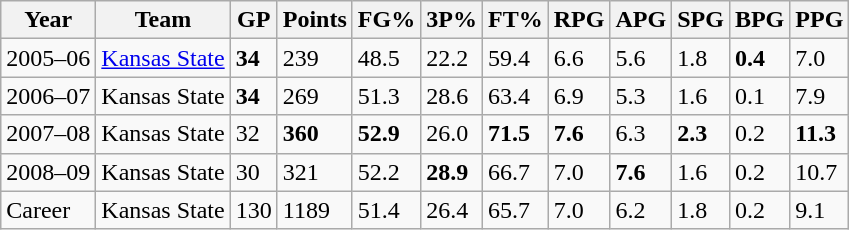<table class="wikitable">
<tr>
<th>Year</th>
<th>Team</th>
<th>GP</th>
<th>Points</th>
<th>FG%</th>
<th>3P%</th>
<th>FT%</th>
<th>RPG</th>
<th>APG</th>
<th>SPG</th>
<th>BPG</th>
<th>PPG</th>
</tr>
<tr>
<td>2005–06</td>
<td><a href='#'>Kansas State</a></td>
<td><strong>34</strong></td>
<td>239</td>
<td>48.5</td>
<td>22.2</td>
<td>59.4</td>
<td>6.6</td>
<td>5.6</td>
<td>1.8</td>
<td><strong>0.4</strong></td>
<td>7.0</td>
</tr>
<tr>
<td>2006–07</td>
<td>Kansas State</td>
<td><strong>34</strong></td>
<td>269</td>
<td>51.3</td>
<td>28.6</td>
<td>63.4</td>
<td>6.9</td>
<td>5.3</td>
<td>1.6</td>
<td>0.1</td>
<td>7.9</td>
</tr>
<tr>
<td>2007–08</td>
<td>Kansas State</td>
<td>32</td>
<td><strong>360</strong></td>
<td><strong>52.9</strong></td>
<td>26.0</td>
<td><strong>71.5</strong></td>
<td><strong>7.6</strong></td>
<td>6.3</td>
<td><strong>2.3</strong></td>
<td>0.2</td>
<td><strong>11.3</strong></td>
</tr>
<tr>
<td>2008–09</td>
<td>Kansas State</td>
<td>30</td>
<td>321</td>
<td>52.2</td>
<td><strong>28.9</strong></td>
<td>66.7</td>
<td>7.0</td>
<td><strong>7.6</strong></td>
<td>1.6</td>
<td>0.2</td>
<td>10.7</td>
</tr>
<tr>
<td>Career</td>
<td>Kansas State</td>
<td>130</td>
<td>1189</td>
<td>51.4</td>
<td>26.4</td>
<td>65.7</td>
<td>7.0</td>
<td>6.2</td>
<td>1.8</td>
<td>0.2</td>
<td>9.1</td>
</tr>
</table>
